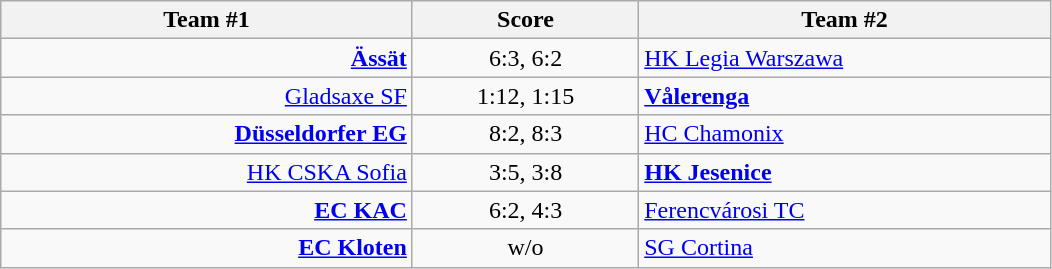<table class="wikitable" style="text-align: center;">
<tr>
<th width=20%>Team #1</th>
<th width=11%>Score</th>
<th width=20%>Team #2</th>
</tr>
<tr>
<td style="text-align: right;"><strong><a href='#'>Ässät</a></strong> </td>
<td>6:3, 6:2</td>
<td style="text-align: left;"> <a href='#'>HK Legia Warszawa</a></td>
</tr>
<tr>
<td style="text-align: right;"><a href='#'>Gladsaxe SF</a> </td>
<td>1:12, 1:15</td>
<td style="text-align: left;"> <strong><a href='#'>Vålerenga</a></strong></td>
</tr>
<tr>
<td style="text-align: right;"><strong><a href='#'>Düsseldorfer EG</a></strong> </td>
<td>8:2, 8:3</td>
<td style="text-align: left;"> <a href='#'>HC Chamonix</a></td>
</tr>
<tr>
<td style="text-align: right;"><a href='#'>HK CSKA Sofia</a> </td>
<td>3:5, 3:8</td>
<td style="text-align: left;"> <strong><a href='#'>HK Jesenice</a></strong></td>
</tr>
<tr>
<td style="text-align: right;"><strong><a href='#'>EC KAC</a></strong> </td>
<td>6:2, 4:3</td>
<td style="text-align: left;"> <a href='#'>Ferencvárosi TC</a></td>
</tr>
<tr>
<td style="text-align: right;"><strong><a href='#'>EC Kloten</a></strong> </td>
<td>w/o</td>
<td style="text-align: left;"> <a href='#'>SG Cortina</a></td>
</tr>
</table>
